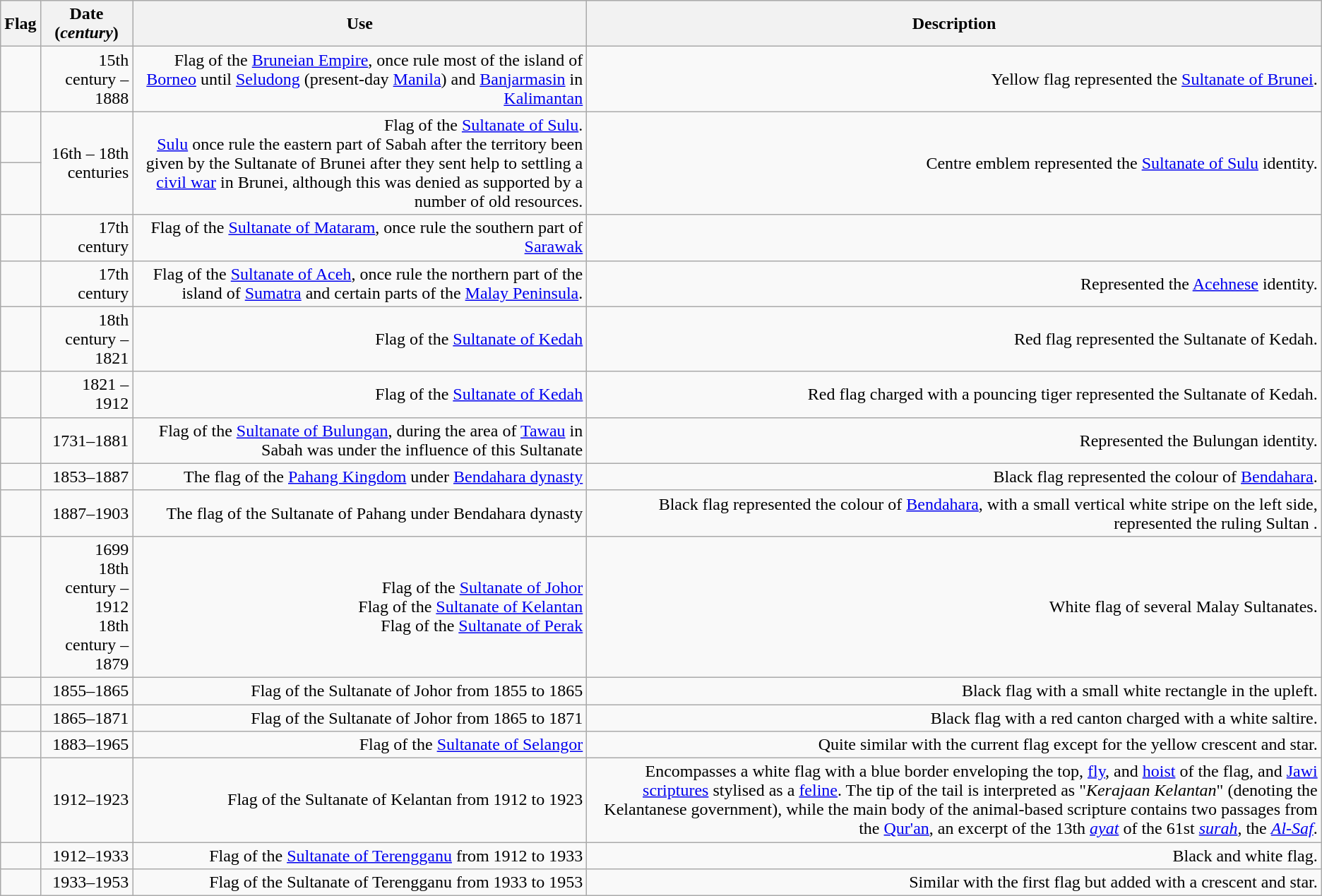<table class="wikitable sortable" style="text-align:right">
<tr bgcolor="#efefef">
<th>Flag</th>
<th>Date (<em>century</em>)</th>
<th>Use</th>
<th>Description</th>
</tr>
<tr>
<td></td>
<td>15th century – 1888</td>
<td>Flag of the <a href='#'>Bruneian Empire</a>, once rule most of the island of <a href='#'>Borneo</a> until <a href='#'>Seludong</a> (present-day <a href='#'>Manila</a>) and <a href='#'>Banjarmasin</a> in <a href='#'>Kalimantan</a></td>
<td>Yellow flag represented the <a href='#'>Sultanate of Brunei</a>.</td>
</tr>
<tr>
<td></td>
<td rowspan=2>16th – 18th centuries</td>
<td rowspan=2>Flag of the <a href='#'>Sultanate of Sulu</a>.<br><a href='#'>Sulu</a> once rule the eastern part of Sabah after the territory been given by the Sultanate of Brunei after they sent help to settling a <a href='#'>civil war</a> in Brunei, although this was denied as supported by a number of old resources.</td>
<td rowspan="2">Centre emblem represented the <a href='#'>Sultanate of Sulu</a> identity.</td>
</tr>
<tr>
<td></td>
</tr>
<tr>
<td></td>
<td>17th century</td>
<td>Flag of the <a href='#'>Sultanate of Mataram</a>, once rule the southern part of <a href='#'>Sarawak</a></td>
<td></td>
</tr>
<tr>
<td></td>
<td>17th century</td>
<td>Flag of the <a href='#'>Sultanate of Aceh</a>, once rule the northern part of the island of <a href='#'>Sumatra</a> and certain parts of the <a href='#'>Malay Peninsula</a>.</td>
<td>Represented the <a href='#'>Acehnese</a> identity.</td>
</tr>
<tr>
<td></td>
<td>18th century – 1821</td>
<td>Flag of the <a href='#'>Sultanate of Kedah</a></td>
<td>Red flag represented the Sultanate of Kedah.</td>
</tr>
<tr>
<td></td>
<td>1821 – 1912</td>
<td>Flag of the <a href='#'>Sultanate of Kedah</a></td>
<td>Red flag charged with a pouncing tiger represented the Sultanate of Kedah.</td>
</tr>
<tr>
<td></td>
<td>1731–1881</td>
<td>Flag of the <a href='#'>Sultanate of Bulungan</a>, during the area of <a href='#'>Tawau</a> in Sabah was under the influence of this Sultanate</td>
<td>Represented the Bulungan identity.</td>
</tr>
<tr>
<td></td>
<td>1853–1887</td>
<td>The flag of the <a href='#'>Pahang Kingdom</a> under <a href='#'>Bendahara dynasty</a></td>
<td>Black flag represented the colour of <a href='#'>Bendahara</a>.</td>
</tr>
<tr>
<td></td>
<td>1887–1903</td>
<td>The flag of the Sultanate of Pahang under Bendahara dynasty</td>
<td>Black flag represented the colour of <a href='#'>Bendahara</a>, with a small vertical white stripe on the left side, represented the ruling Sultan .</td>
</tr>
<tr>
<td></td>
<td>1699<br>18th century – 1912 <br> 18th century – 1879</td>
<td>Flag of the <a href='#'>Sultanate of Johor</a> <br> Flag of the <a href='#'>Sultanate of Kelantan</a> <br> Flag of the <a href='#'>Sultanate of Perak</a></td>
<td>White flag of several Malay Sultanates.</td>
</tr>
<tr>
<td></td>
<td>1855–1865</td>
<td>Flag of the Sultanate of Johor from 1855 to 1865</td>
<td>Black flag with a small white rectangle in the upleft.</td>
</tr>
<tr>
<td></td>
<td>1865–1871</td>
<td>Flag of the Sultanate of Johor from 1865 to 1871</td>
<td>Black flag with a red canton charged with a white saltire.</td>
</tr>
<tr>
<td></td>
<td>1883–1965</td>
<td>Flag of the <a href='#'>Sultanate of Selangor</a></td>
<td>Quite similar with the current flag except for the yellow crescent and star.</td>
</tr>
<tr>
<td></td>
<td>1912–1923</td>
<td>Flag of the Sultanate of Kelantan from 1912 to 1923</td>
<td>Encompasses a white flag with a blue border enveloping the top, <a href='#'>fly</a>, and <a href='#'>hoist</a> of the flag, and <a href='#'>Jawi scriptures</a> stylised as a <a href='#'>feline</a>. The tip of the tail is interpreted as "<em>Kerajaan Kelantan</em>" (denoting the Kelantanese government), while the main body of the animal-based scripture contains two passages from the <a href='#'>Qur'an</a>, an excerpt of the 13th <em><a href='#'>ayat</a></em> of the 61st <em><a href='#'>surah</a></em>, the <em><a href='#'>Al-Saf</a></em>.</td>
</tr>
<tr>
<td></td>
<td>1912–1933</td>
<td>Flag of the <a href='#'>Sultanate of Terengganu</a> from 1912 to 1933</td>
<td>Black and white flag.</td>
</tr>
<tr>
<td></td>
<td>1933–1953</td>
<td>Flag of the Sultanate of Terengganu from 1933 to 1953</td>
<td>Similar with the first flag but added with a crescent and star.</td>
</tr>
</table>
